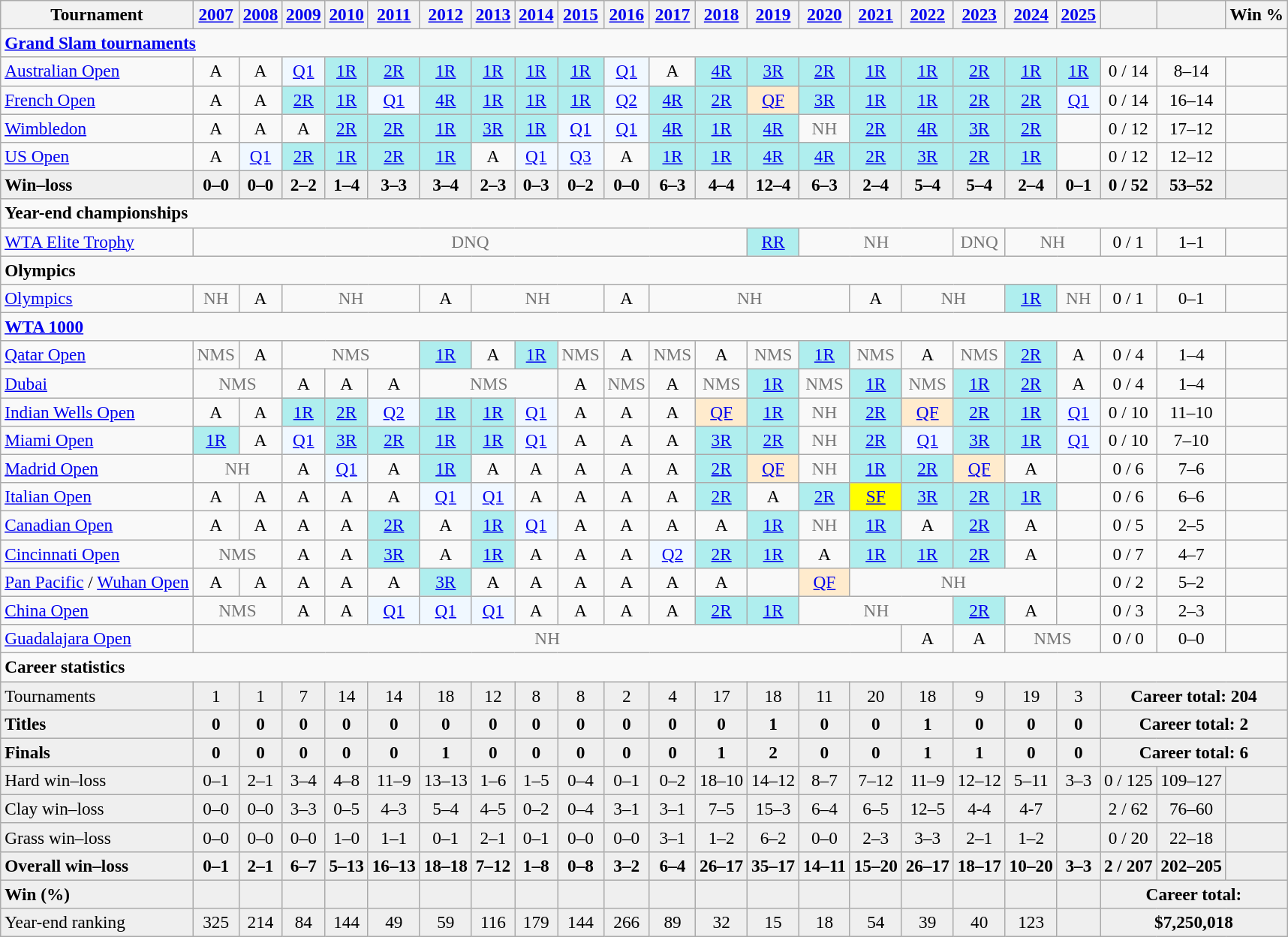<table class="wikitable nowrap" style=text-align:center;font-size:97%;>
<tr>
<th>Tournament</th>
<th><a href='#'>2007</a></th>
<th><a href='#'>2008</a></th>
<th><a href='#'>2009</a></th>
<th><a href='#'>2010</a></th>
<th><a href='#'>2011</a></th>
<th><a href='#'>2012</a></th>
<th><a href='#'>2013</a></th>
<th><a href='#'>2014</a></th>
<th><a href='#'>2015</a></th>
<th><a href='#'>2016</a></th>
<th><a href='#'>2017</a></th>
<th><a href='#'>2018</a></th>
<th><a href='#'>2019</a></th>
<th><a href='#'>2020</a></th>
<th><a href='#'>2021</a></th>
<th><a href='#'>2022</a></th>
<th><a href='#'>2023</a></th>
<th><a href='#'>2024</a></th>
<th><a href='#'>2025</a></th>
<th></th>
<th></th>
<th>Win %</th>
</tr>
<tr>
<td colspan="23" align="left"><strong><a href='#'>Grand Slam tournaments</a></strong></td>
</tr>
<tr>
<td align=left><a href='#'>Australian Open</a></td>
<td>A</td>
<td>A</td>
<td bgcolor=f0f8ff><a href='#'>Q1</a></td>
<td bgcolor=afeeee><a href='#'>1R</a></td>
<td bgcolor=afeeee><a href='#'>2R</a></td>
<td bgcolor=afeeee><a href='#'>1R</a></td>
<td bgcolor=afeeee><a href='#'>1R</a></td>
<td bgcolor=afeeee><a href='#'>1R</a></td>
<td bgcolor=afeeee><a href='#'>1R</a></td>
<td bgcolor=f0f8ff><a href='#'>Q1</a></td>
<td>A</td>
<td bgcolor=afeeee><a href='#'>4R</a></td>
<td bgcolor=afeeee><a href='#'>3R</a></td>
<td bgcolor=afeeee><a href='#'>2R</a></td>
<td bgcolor=afeeee><a href='#'>1R</a></td>
<td bgcolor=afeeee><a href='#'>1R</a></td>
<td bgcolor=afeeee><a href='#'>2R</a></td>
<td bgcolor=afeeee><a href='#'>1R</a></td>
<td bgcolor=afeeee><a href='#'>1R</a></td>
<td>0 / 14</td>
<td>8–14</td>
<td></td>
</tr>
<tr>
<td align=left><a href='#'>French Open</a></td>
<td>A</td>
<td>A</td>
<td bgcolor=afeeee><a href='#'>2R</a></td>
<td bgcolor=afeeee><a href='#'>1R</a></td>
<td bgcolor=f0f8ff><a href='#'>Q1</a></td>
<td bgcolor=afeeee><a href='#'>4R</a></td>
<td bgcolor=afeeee><a href='#'>1R</a></td>
<td bgcolor=afeeee><a href='#'>1R</a></td>
<td bgcolor=afeeee><a href='#'>1R</a></td>
<td bgcolor=f0f8ff><a href='#'>Q2</a></td>
<td bgcolor=afeeee><a href='#'>4R</a></td>
<td bgcolor=afeeee><a href='#'>2R</a></td>
<td bgcolor=ffebcd><a href='#'>QF</a></td>
<td bgcolor=afeeee><a href='#'>3R</a></td>
<td bgcolor=afeeee><a href='#'>1R</a></td>
<td bgcolor=afeeee><a href='#'>1R</a></td>
<td bgcolor=afeeee><a href='#'>2R</a></td>
<td bgcolor=afeeee><a href='#'>2R</a></td>
<td bgcolor=f0f8ff><a href='#'>Q1</a></td>
<td>0 / 14</td>
<td>16–14</td>
<td></td>
</tr>
<tr>
<td align=left><a href='#'>Wimbledon</a></td>
<td>A</td>
<td>A</td>
<td>A</td>
<td bgcolor=afeeee><a href='#'>2R</a></td>
<td bgcolor=afeeee><a href='#'>2R</a></td>
<td bgcolor=afeeee><a href='#'>1R</a></td>
<td bgcolor=afeeee><a href='#'>3R</a></td>
<td bgcolor=afeeee><a href='#'>1R</a></td>
<td bgcolor=f0f8ff><a href='#'>Q1</a></td>
<td bgcolor=f0f8ff><a href='#'>Q1</a></td>
<td bgcolor=afeeee><a href='#'>4R</a></td>
<td bgcolor=afeeee><a href='#'>1R</a></td>
<td bgcolor=afeeee><a href='#'>4R</a></td>
<td style=color:#767676>NH</td>
<td bgcolor=afeeee><a href='#'>2R</a></td>
<td bgcolor=afeeee><a href='#'>4R</a></td>
<td bgcolor=afeeee><a href='#'>3R</a></td>
<td bgcolor=afeeee><a href='#'>2R</a></td>
<td></td>
<td>0 / 12</td>
<td>17–12</td>
<td></td>
</tr>
<tr>
<td align=left><a href='#'>US Open</a></td>
<td>A</td>
<td bgcolor=f0f8ff><a href='#'>Q1</a></td>
<td bgcolor=afeeee><a href='#'>2R</a></td>
<td bgcolor=afeeee><a href='#'>1R</a></td>
<td bgcolor=afeeee><a href='#'>2R</a></td>
<td bgcolor=afeeee><a href='#'>1R</a></td>
<td>A</td>
<td bgcolor=f0f8ff><a href='#'>Q1</a></td>
<td bgcolor=f0f8ff><a href='#'>Q3</a></td>
<td>A</td>
<td bgcolor=afeeee><a href='#'>1R</a></td>
<td bgcolor=afeeee><a href='#'>1R</a></td>
<td bgcolor=afeeee><a href='#'>4R</a></td>
<td bgcolor=afeeee><a href='#'>4R</a></td>
<td bgcolor=afeeee><a href='#'>2R</a></td>
<td bgcolor=afeeee><a href='#'>3R</a></td>
<td bgcolor=afeeee><a href='#'>2R</a></td>
<td bgcolor=afeeee><a href='#'>1R</a></td>
<td></td>
<td>0 / 12</td>
<td>12–12</td>
<td></td>
</tr>
<tr style=background:#efefef;font-weight:bold>
<td align=left>Win–loss</td>
<td>0–0</td>
<td>0–0</td>
<td>2–2</td>
<td>1–4</td>
<td>3–3</td>
<td>3–4</td>
<td>2–3</td>
<td>0–3</td>
<td>0–2</td>
<td>0–0</td>
<td>6–3</td>
<td>4–4</td>
<td>12–4</td>
<td>6–3</td>
<td>2–4</td>
<td>5–4</td>
<td>5–4</td>
<td>2–4</td>
<td>0–1</td>
<td>0 / 52</td>
<td>53–52</td>
<td></td>
</tr>
<tr>
<td colspan="23" style="text-align:left"><strong>Year-end championships</strong></td>
</tr>
<tr>
<td align=left><a href='#'>WTA Elite Trophy</a></td>
<td colspan=12 style=color:#767676>DNQ</td>
<td bgcolor=afeeee><a href='#'>RR</a></td>
<td colspan=3 style=color:#767676>NH</td>
<td style=color:#767676>DNQ</td>
<td colspan=2 style=color:#767676>NH</td>
<td>0 / 1</td>
<td>1–1</td>
<td></td>
</tr>
<tr>
<td colspan="23" style="text-align:left"><strong>Olympics</strong></td>
</tr>
<tr>
<td align=left><a href='#'>Olympics</a></td>
<td style=color:#767676>NH</td>
<td>A</td>
<td colspan=3 style=color:#767676>NH</td>
<td>A</td>
<td colspan=3 style=color:#767676>NH</td>
<td>A</td>
<td colspan=4 style=color:#767676>NH</td>
<td>A</td>
<td colspan=2 style=color:#767676>NH</td>
<td bgcolor=afeeee><a href='#'>1R</a></td>
<td style=color:#767676>NH</td>
<td>0 / 1</td>
<td>0–1</td>
<td></td>
</tr>
<tr>
<td colspan="23" align="left"><strong><a href='#'>WTA 1000</a></strong></td>
</tr>
<tr>
<td align=left><a href='#'>Qatar Open</a></td>
<td style=color:#767676>NMS</td>
<td>A</td>
<td colspan="3" style=color:#767676>NMS</td>
<td bgcolor=afeeee><a href='#'>1R</a></td>
<td>A</td>
<td bgcolor=afeeee><a href='#'>1R</a></td>
<td style=color:#767676>NMS</td>
<td>A</td>
<td style=color:#767676>NMS</td>
<td>A</td>
<td style=color:#767676>NMS</td>
<td bgcolor=afeeee><a href='#'>1R</a></td>
<td style=color:#767676>NMS</td>
<td>A</td>
<td style=color:#767676>NMS</td>
<td bgcolor=afeeee><a href='#'>2R</a></td>
<td>A</td>
<td>0 / 4</td>
<td>1–4</td>
<td></td>
</tr>
<tr>
<td align=left><a href='#'>Dubai</a></td>
<td colspan="2" style=color:#767676>NMS</td>
<td>A</td>
<td>A</td>
<td>A</td>
<td colspan="3" style=color:#767676>NMS</td>
<td>A</td>
<td style=color:#767676>NMS</td>
<td>A</td>
<td style=color:#767676>NMS</td>
<td bgcolor=afeeee><a href='#'>1R</a></td>
<td style=color:#767676>NMS</td>
<td bgcolor=afeeee><a href='#'>1R</a></td>
<td style=color:#767676>NMS</td>
<td bgcolor=afeeee><a href='#'>1R</a></td>
<td bgcolor=afeeee><a href='#'>2R</a></td>
<td>A</td>
<td>0 / 4</td>
<td>1–4</td>
<td></td>
</tr>
<tr>
<td align=left><a href='#'>Indian Wells Open</a></td>
<td>A</td>
<td>A</td>
<td bgcolor=afeeee><a href='#'>1R</a></td>
<td bgcolor=afeeee><a href='#'>2R</a></td>
<td bgcolor=f0f8ff><a href='#'>Q2</a></td>
<td bgcolor=afeeee><a href='#'>1R</a></td>
<td bgcolor=afeeee><a href='#'>1R</a></td>
<td bgcolor=f0f8ff><a href='#'>Q1</a></td>
<td>A</td>
<td>A</td>
<td>A</td>
<td bgcolor=ffebcd><a href='#'>QF</a></td>
<td bgcolor=afeeee><a href='#'>1R</a></td>
<td style=color:#767676>NH</td>
<td bgcolor=afeeee><a href='#'>2R</a></td>
<td bgcolor=ffebcd><a href='#'>QF</a></td>
<td bgcolor=afeeee><a href='#'>2R</a></td>
<td bgcolor=afeeee><a href='#'>1R</a></td>
<td bgcolor=f0f8ff><a href='#'>Q1</a></td>
<td>0 / 10</td>
<td>11–10</td>
<td></td>
</tr>
<tr>
<td align=left><a href='#'>Miami Open</a></td>
<td bgcolor=afeeee><a href='#'>1R</a></td>
<td>A</td>
<td bgcolor=f0f8ff><a href='#'>Q1</a></td>
<td bgcolor=afeeee><a href='#'>3R</a></td>
<td bgcolor=afeeee><a href='#'>2R</a></td>
<td bgcolor=afeeee><a href='#'>1R</a></td>
<td bgcolor=afeeee><a href='#'>1R</a></td>
<td bgcolor=f0f8ff><a href='#'>Q1</a></td>
<td>A</td>
<td>A</td>
<td>A</td>
<td bgcolor=afeeee><a href='#'>3R</a></td>
<td bgcolor=afeeee><a href='#'>2R</a></td>
<td style=color:#767676>NH</td>
<td bgcolor=afeeee><a href='#'>2R</a></td>
<td bgcolor=f0f8ff><a href='#'>Q1</a></td>
<td bgcolor=afeeee><a href='#'>3R</a></td>
<td bgcolor=afeeee><a href='#'>1R</a></td>
<td bgcolor=f0f8ff><a href='#'>Q1</a></td>
<td>0 / 10</td>
<td>7–10</td>
<td></td>
</tr>
<tr>
<td align=left><a href='#'>Madrid Open</a></td>
<td colspan=2 style=color:#767676>NH</td>
<td>A</td>
<td bgcolor=f0f8ff><a href='#'>Q1</a></td>
<td>A</td>
<td bgcolor=afeeee><a href='#'>1R</a></td>
<td>A</td>
<td>A</td>
<td>A</td>
<td>A</td>
<td>A</td>
<td bgcolor=afeeee><a href='#'>2R</a></td>
<td bgcolor=ffebcd><a href='#'>QF</a></td>
<td style=color:#767676>NH</td>
<td bgcolor=#afeeee><a href='#'>1R</a></td>
<td bgcolor=#afeeee><a href='#'>2R</a></td>
<td bgcolor=ffebcd><a href='#'>QF</a></td>
<td>A</td>
<td></td>
<td>0 / 6</td>
<td>7–6</td>
<td></td>
</tr>
<tr>
<td align=left><a href='#'>Italian Open</a></td>
<td>A</td>
<td>A</td>
<td>A</td>
<td>A</td>
<td>A</td>
<td bgcolor=f0f8ff><a href='#'>Q1</a></td>
<td bgcolor=f0f8ff><a href='#'>Q1</a></td>
<td>A</td>
<td>A</td>
<td>A</td>
<td>A</td>
<td bgcolor=afeeee><a href='#'>2R</a></td>
<td>A</td>
<td bgcolor=afeeee><a href='#'>2R</a></td>
<td bgcolor=yellow><a href='#'>SF</a></td>
<td bgcolor=#afeeee><a href='#'>3R</a></td>
<td bgcolor=#afeeee><a href='#'>2R</a></td>
<td bgcolor=#afeeee><a href='#'>1R</a></td>
<td></td>
<td>0 / 6</td>
<td>6–6</td>
<td></td>
</tr>
<tr>
<td align=left><a href='#'>Canadian Open</a></td>
<td>A</td>
<td>A</td>
<td>A</td>
<td>A</td>
<td bgcolor=afeeee><a href='#'>2R</a></td>
<td>A</td>
<td bgcolor=afeeee><a href='#'>1R</a></td>
<td bgcolor=f0f8ff><a href='#'>Q1</a></td>
<td>A</td>
<td>A</td>
<td>A</td>
<td>A</td>
<td bgcolor=afeeee><a href='#'>1R</a></td>
<td style=color:#767676>NH</td>
<td bgcolor=afeeee><a href='#'>1R</a></td>
<td>A</td>
<td bgcolor=afeeee><a href='#'>2R</a></td>
<td>A</td>
<td></td>
<td>0 / 5</td>
<td>2–5</td>
<td></td>
</tr>
<tr>
<td align=left><a href='#'>Cincinnati Open</a></td>
<td colspan=2 style=color:#767676>NMS</td>
<td>A</td>
<td>A</td>
<td bgcolor=afeeee><a href='#'>3R</a></td>
<td>A</td>
<td bgcolor=afeeee><a href='#'>1R</a></td>
<td>A</td>
<td>A</td>
<td>A</td>
<td bgcolor=f0f8ff><a href='#'>Q2</a></td>
<td bgcolor=afeeee><a href='#'>2R</a></td>
<td bgcolor=afeeee><a href='#'>1R</a></td>
<td>A</td>
<td bgcolor=afeeee><a href='#'>1R</a></td>
<td bgcolor=afeeee><a href='#'>1R</a></td>
<td bgcolor=afeeee><a href='#'>2R</a></td>
<td>A</td>
<td></td>
<td>0 / 7</td>
<td>4–7</td>
<td></td>
</tr>
<tr>
<td align=left><a href='#'>Pan Pacific</a> / <a href='#'>Wuhan Open</a></td>
<td>A</td>
<td>A</td>
<td>A</td>
<td>A</td>
<td>A</td>
<td bgcolor=afeeee><a href='#'>3R</a></td>
<td>A</td>
<td>A</td>
<td>A</td>
<td>A</td>
<td>A</td>
<td>A</td>
<td></td>
<td bgcolor=ffebcd><a href='#'>QF</a></td>
<td colspan="4" style="color:#767676">NH</td>
<td></td>
<td>0 / 2</td>
<td>5–2</td>
<td></td>
</tr>
<tr>
<td align=left><a href='#'>China Open</a></td>
<td colspan=2 style=color:#767676>NMS</td>
<td>A</td>
<td>A</td>
<td bgcolor=f0f8ff><a href='#'>Q1</a></td>
<td bgcolor=f0f8ff><a href='#'>Q1</a></td>
<td bgcolor=f0f8ff><a href='#'>Q1</a></td>
<td>A</td>
<td>A</td>
<td>A</td>
<td>A</td>
<td bgcolor=afeeee><a href='#'>2R</a></td>
<td bgcolor=afeeee><a href='#'>1R</a></td>
<td colspan="3" style="color:#767676">NH</td>
<td bgcolor=afeeee><a href='#'>2R</a></td>
<td>A</td>
<td></td>
<td>0 / 3</td>
<td>2–3</td>
<td></td>
</tr>
<tr>
<td align=left><a href='#'>Guadalajara Open</a></td>
<td colspan="15" style="color:#767676">NH</td>
<td>A</td>
<td>A</td>
<td colspan="2" style=color:#767676>NMS</td>
<td>0 / 0</td>
<td>0–0</td>
<td></td>
</tr>
<tr>
<td colspan="23" align="left"><strong>Career statistics</strong></td>
</tr>
<tr bgcolor=efefef>
<td align=left>Tournaments</td>
<td>1</td>
<td>1</td>
<td>7</td>
<td>14</td>
<td>14</td>
<td>18</td>
<td>12</td>
<td>8</td>
<td>8</td>
<td>2</td>
<td>4</td>
<td>17</td>
<td>18</td>
<td>11</td>
<td>20</td>
<td>18</td>
<td>9</td>
<td>19</td>
<td>3</td>
<td colspan="3"><strong>Career total: 204</strong></td>
</tr>
<tr style=background-color:#efefef;font-weight:bold>
<td align=left>Titles</td>
<td>0</td>
<td>0</td>
<td>0</td>
<td>0</td>
<td>0</td>
<td>0</td>
<td>0</td>
<td>0</td>
<td>0</td>
<td>0</td>
<td>0</td>
<td>0</td>
<td>1</td>
<td>0</td>
<td>0</td>
<td>1</td>
<td>0</td>
<td>0</td>
<td>0</td>
<td colspan="3">Career total: 2</td>
</tr>
<tr style=background-color:#efefef;font-weight:bold>
<td align=left>Finals</td>
<td>0</td>
<td>0</td>
<td>0</td>
<td>0</td>
<td>0</td>
<td>1</td>
<td>0</td>
<td>0</td>
<td>0</td>
<td>0</td>
<td>0</td>
<td>1</td>
<td>2</td>
<td>0</td>
<td>0</td>
<td>1</td>
<td>1</td>
<td>0</td>
<td>0</td>
<td colspan="3">Career total: 6</td>
</tr>
<tr bgcolor=efefef>
<td align=left>Hard win–loss</td>
<td>0–1</td>
<td>2–1</td>
<td>3–4</td>
<td>4–8</td>
<td>11–9</td>
<td>13–13</td>
<td>1–6</td>
<td>1–5</td>
<td>0–4</td>
<td>0–1</td>
<td>0–2</td>
<td>18–10</td>
<td>14–12</td>
<td>8–7</td>
<td>7–12</td>
<td>11–9</td>
<td>12–12</td>
<td>5–11</td>
<td>3–3</td>
<td>0 / 125</td>
<td>109–127</td>
<td></td>
</tr>
<tr bgcolor=efefef>
<td align=left>Clay win–loss</td>
<td>0–0</td>
<td>0–0</td>
<td>3–3</td>
<td>0–5</td>
<td>4–3</td>
<td>5–4</td>
<td>4–5</td>
<td>0–2</td>
<td>0–4</td>
<td>3–1</td>
<td>3–1</td>
<td>7–5</td>
<td>15–3</td>
<td>6–4</td>
<td>6–5</td>
<td>12–5</td>
<td>4-4</td>
<td>4-7</td>
<td></td>
<td>2 / 62</td>
<td>76–60</td>
<td></td>
</tr>
<tr bgcolor=efefef>
<td align=left>Grass win–loss</td>
<td>0–0</td>
<td>0–0</td>
<td>0–0</td>
<td>1–0</td>
<td>1–1</td>
<td>0–1</td>
<td>2–1</td>
<td>0–1</td>
<td>0–0</td>
<td>0–0</td>
<td>3–1</td>
<td>1–2</td>
<td>6–2</td>
<td>0–0</td>
<td>2–3</td>
<td>3–3</td>
<td>2–1</td>
<td>1–2</td>
<td></td>
<td>0 / 20</td>
<td>22–18</td>
<td></td>
</tr>
<tr style=background-color:#efefef;font-weight:bold>
<td align=left>Overall win–loss</td>
<td>0–1</td>
<td>2–1</td>
<td>6–7</td>
<td>5–13</td>
<td>16–13</td>
<td>18–18</td>
<td>7–12</td>
<td>1–8</td>
<td>0–8</td>
<td>3–2</td>
<td>6–4</td>
<td>26–17</td>
<td>35–17</td>
<td>14–11</td>
<td>15–20</td>
<td>26–17</td>
<td>18–17</td>
<td>10–20</td>
<td>3–3</td>
<td>2 / 207</td>
<td>202–205</td>
<td></td>
</tr>
<tr style=background-color:#efefef;font-weight:bold>
<td align=left>Win (%)</td>
<td></td>
<td></td>
<td></td>
<td></td>
<td></td>
<td></td>
<td></td>
<td></td>
<td></td>
<td></td>
<td></td>
<td></td>
<td></td>
<td></td>
<td></td>
<td></td>
<td></td>
<td></td>
<td></td>
<td colspan="3">Career total: </td>
</tr>
<tr bgcolor=efefef>
<td align=left>Year-end ranking</td>
<td>325</td>
<td>214</td>
<td>84</td>
<td>144</td>
<td>49</td>
<td>59</td>
<td>116</td>
<td>179</td>
<td>144</td>
<td>266</td>
<td>89</td>
<td>32</td>
<td>15</td>
<td>18</td>
<td>54</td>
<td>39</td>
<td>40</td>
<td>123</td>
<td></td>
<td colspan="3"><strong>$7,250,018</strong></td>
</tr>
</table>
